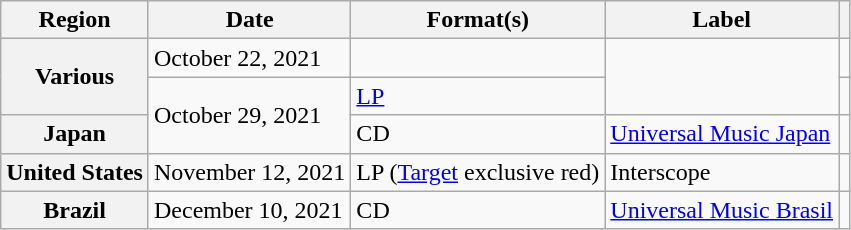<table class="wikitable plainrowheaders">
<tr>
<th scope="col">Region</th>
<th scope="col">Date</th>
<th scope="col">Format(s)</th>
<th scope="col">Label</th>
<th scope="col"></th>
</tr>
<tr>
<th scope="row" rowspan="2">Various</th>
<td>October 22, 2021</td>
<td></td>
<td rowspan="2"></td>
<td align="center"></td>
</tr>
<tr>
<td rowspan="2">October 29, 2021</td>
<td><a href='#'>LP</a></td>
<td align="center"></td>
</tr>
<tr>
<th scope="row">Japan</th>
<td>CD</td>
<td><a href='#'>Universal Music Japan</a></td>
<td align="center"></td>
</tr>
<tr>
<th scope="row">United States</th>
<td>November 12, 2021</td>
<td>LP (<a href='#'>Target</a> exclusive red)</td>
<td>Interscope</td>
<td align="center"></td>
</tr>
<tr>
<th scope="row">Brazil</th>
<td>December 10, 2021</td>
<td>CD</td>
<td><a href='#'>Universal Music Brasil</a></td>
<td align="center"></td>
</tr>
</table>
